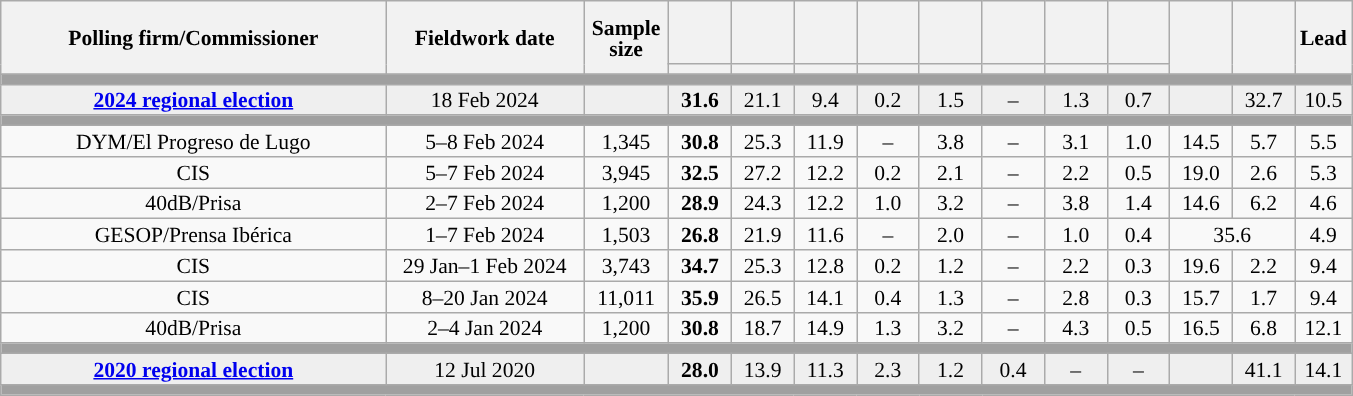<table class="wikitable collapsible collapsed" style="text-align:center; font-size:90%; line-height:14px;">
<tr style="height:42px;">
<th style="width:250px;" rowspan="2">Polling firm/Commissioner</th>
<th style="width:125px;" rowspan="2">Fieldwork date</th>
<th style="width:50px;" rowspan="2">Sample size</th>
<th style="width:35px;"></th>
<th style="width:35px;"></th>
<th style="width:35px;"></th>
<th style="width:35px;"><br></th>
<th style="width:35px;"></th>
<th style="width:35px;"></th>
<th style="width:35px;"></th>
<th style="width:35px;"></th>
<th style="width:35px;" rowspan="2"></th>
<th style="width:35px;" rowspan="2"></th>
<th style="width:30px;" rowspan="2">Lead</th>
</tr>
<tr>
<th style="color:inherit;background:"></th>
<th style="color:inherit;background:"></th>
<th style="color:inherit;background:"></th>
<th style="color:inherit;background:"></th>
<th style="color:inherit;background:"></th>
<th style="color:inherit;background:"></th>
<th style="color:inherit;background:"></th>
<th style="color:inherit;background:"></th>
</tr>
<tr>
<td colspan="14" style="background:#A0A0A0"></td>
</tr>
<tr style="background:#EFEFEF;">
<td><strong><a href='#'>2024 regional election</a></strong></td>
<td>18 Feb 2024</td>
<td></td>
<td><strong>31.6</strong></td>
<td>21.1</td>
<td>9.4</td>
<td>0.2</td>
<td>1.5</td>
<td>–</td>
<td>1.3</td>
<td>0.7</td>
<td></td>
<td>32.7</td>
<td style="background:">10.5</td>
</tr>
<tr>
<td colspan="14" style="background:#A0A0A0"></td>
</tr>
<tr>
<td>DYM/El Progreso de Lugo</td>
<td>5–8 Feb 2024</td>
<td>1,345</td>
<td><strong>30.8</strong></td>
<td>25.3</td>
<td>11.9</td>
<td>–</td>
<td>3.8</td>
<td>–</td>
<td>3.1</td>
<td>1.0</td>
<td>14.5</td>
<td>5.7</td>
<td style="background:">5.5</td>
</tr>
<tr>
<td>CIS</td>
<td>5–7 Feb 2024</td>
<td>3,945</td>
<td><strong>32.5</strong></td>
<td>27.2</td>
<td>12.2</td>
<td>0.2</td>
<td>2.1</td>
<td>–</td>
<td>2.2</td>
<td>0.5</td>
<td>19.0</td>
<td>2.6</td>
<td style="background:">5.3</td>
</tr>
<tr>
<td>40dB/Prisa</td>
<td>2–7 Feb 2024</td>
<td>1,200</td>
<td><strong>28.9</strong></td>
<td>24.3</td>
<td>12.2</td>
<td>1.0</td>
<td>3.2</td>
<td>–</td>
<td>3.8</td>
<td>1.4</td>
<td>14.6</td>
<td>6.2</td>
<td style="background:">4.6</td>
</tr>
<tr>
<td>GESOP/Prensa Ibérica</td>
<td>1–7 Feb 2024</td>
<td>1,503</td>
<td><strong>26.8</strong></td>
<td>21.9</td>
<td>11.6</td>
<td>–</td>
<td>2.0</td>
<td>–</td>
<td>1.0</td>
<td>0.4</td>
<td colspan="2">35.6</td>
<td style="background:">4.9</td>
</tr>
<tr>
<td>CIS</td>
<td>29 Jan–1 Feb 2024</td>
<td>3,743</td>
<td><strong>34.7</strong></td>
<td>25.3</td>
<td>12.8</td>
<td>0.2</td>
<td>1.2</td>
<td>–</td>
<td>2.2</td>
<td>0.3</td>
<td>19.6</td>
<td>2.2</td>
<td style="background:">9.4</td>
</tr>
<tr>
<td>CIS</td>
<td>8–20 Jan 2024</td>
<td>11,011</td>
<td><strong>35.9</strong></td>
<td>26.5</td>
<td>14.1</td>
<td>0.4</td>
<td>1.3</td>
<td>–</td>
<td>2.8</td>
<td>0.3</td>
<td>15.7</td>
<td>1.7</td>
<td style="background:">9.4</td>
</tr>
<tr>
<td>40dB/Prisa</td>
<td>2–4 Jan 2024</td>
<td>1,200</td>
<td><strong>30.8</strong></td>
<td>18.7</td>
<td>14.9</td>
<td>1.3</td>
<td>3.2</td>
<td>–</td>
<td>4.3</td>
<td>0.5</td>
<td>16.5</td>
<td>6.8</td>
<td style="background:">12.1</td>
</tr>
<tr>
<td colspan="14" style="background:#A0A0A0"></td>
</tr>
<tr style="background:#EFEFEF;">
<td><strong><a href='#'>2020 regional election</a></strong></td>
<td>12 Jul 2020</td>
<td></td>
<td><strong>28.0</strong></td>
<td>13.9</td>
<td>11.3</td>
<td>2.3</td>
<td>1.2</td>
<td>0.4</td>
<td>–</td>
<td>–</td>
<td></td>
<td>41.1</td>
<td style="background:">14.1</td>
</tr>
<tr>
<td colspan="14" style="background:#A0A0A0"></td>
</tr>
</table>
